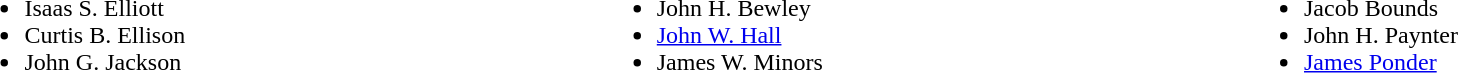<table width=100%>
<tr valign=top>
<td><br><ul><li>Isaas S. Elliott</li><li>Curtis B. Ellison</li><li>John G. Jackson</li></ul></td>
<td><br><ul><li>John H. Bewley</li><li><a href='#'>John W. Hall</a></li><li>James W. Minors</li></ul></td>
<td><br><ul><li>Jacob Bounds</li><li>John H. Paynter</li><li><a href='#'>James Ponder</a></li></ul></td>
</tr>
</table>
